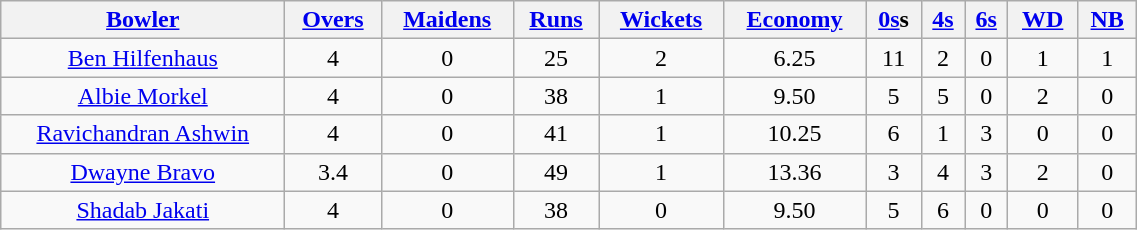<table border="1" cellpadding="1" cellspacing="0" style="border: gray solid 1px; border-collapse: collapse; text-align: center; width: 60%;" class=wikitable>
<tr>
<th width="25%"><a href='#'>Bowler</a></th>
<th><a href='#'>Overs</a></th>
<th><a href='#'>Maidens</a></th>
<th><a href='#'>Runs</a></th>
<th><a href='#'>Wickets</a></th>
<th><a href='#'>Economy</a></th>
<th><a href='#'>0s</a>s</th>
<th><a href='#'>4s</a></th>
<th><a href='#'>6s</a></th>
<th><a href='#'>WD</a></th>
<th><a href='#'>NB</a></th>
</tr>
<tr>
<td><a href='#'>Ben Hilfenhaus</a></td>
<td>4</td>
<td>0</td>
<td>25</td>
<td>2</td>
<td>6.25</td>
<td>11</td>
<td>2</td>
<td>0</td>
<td>1</td>
<td>1</td>
</tr>
<tr>
<td><a href='#'>Albie Morkel</a></td>
<td>4</td>
<td>0</td>
<td>38</td>
<td>1</td>
<td>9.50</td>
<td>5</td>
<td>5</td>
<td>0</td>
<td>2</td>
<td>0</td>
</tr>
<tr>
<td><a href='#'>Ravichandran Ashwin</a></td>
<td>4</td>
<td>0</td>
<td>41</td>
<td>1</td>
<td>10.25</td>
<td>6</td>
<td>1</td>
<td>3</td>
<td>0</td>
<td>0</td>
</tr>
<tr>
<td><a href='#'>Dwayne Bravo</a></td>
<td>3.4</td>
<td>0</td>
<td>49</td>
<td>1</td>
<td>13.36</td>
<td>3</td>
<td>4</td>
<td>3</td>
<td>2</td>
<td>0</td>
</tr>
<tr>
<td><a href='#'>Shadab Jakati</a></td>
<td>4</td>
<td>0</td>
<td>38</td>
<td>0</td>
<td>9.50</td>
<td>5</td>
<td>6</td>
<td>0</td>
<td>0</td>
<td>0</td>
</tr>
</table>
